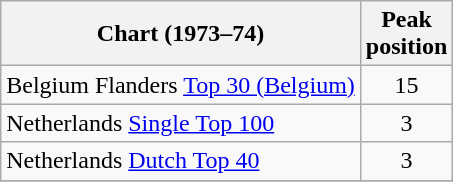<table class="wikitable sortable">
<tr>
<th align="left">Chart (1973–74)</th>
<th align="left">Peak<br>position</th>
</tr>
<tr>
<td>Belgium Flanders <a href='#'>Top 30 (Belgium)</a></td>
<td style="text-align:center;">15</td>
</tr>
<tr>
<td>Netherlands <a href='#'>Single Top 100</a></td>
<td style="text-align:center;">3</td>
</tr>
<tr>
<td>Netherlands <a href='#'>Dutch Top 40</a></td>
<td style="text-align:center;">3</td>
</tr>
<tr>
</tr>
</table>
